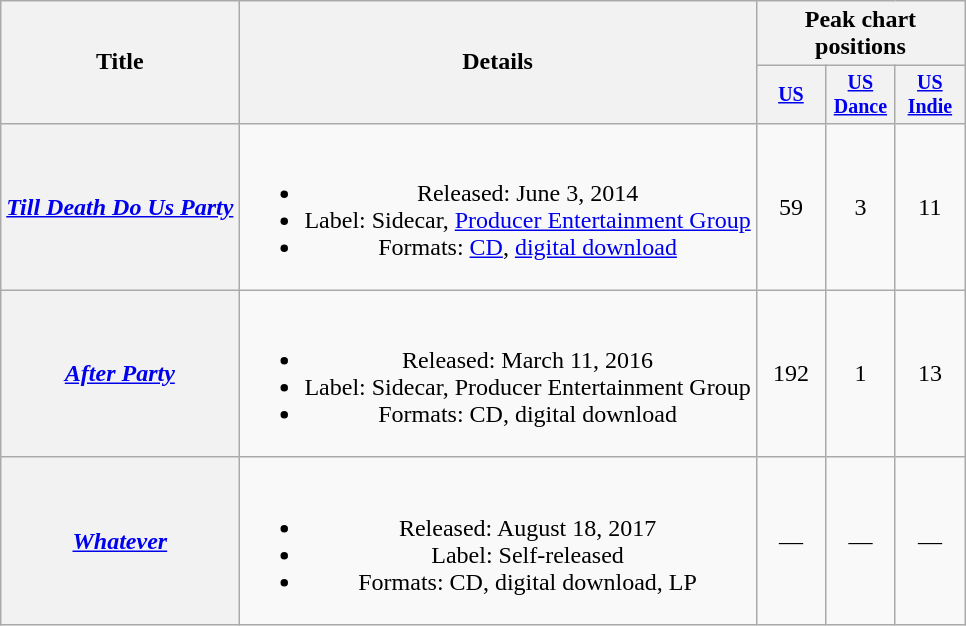<table class="wikitable plainrowheaders" style="text-align:center;">
<tr>
<th rowspan="2">Title</th>
<th rowspan="2">Details</th>
<th colspan="3">Peak chart positions</th>
</tr>
<tr style="font-size:smaller;">
<th width="40"><a href='#'>US</a><br></th>
<th width="40"><a href='#'>US<br>Dance</a><br></th>
<th width="40"><a href='#'>US Indie</a><br></th>
</tr>
<tr>
<th scope="row"><em><a href='#'>Till Death Do Us Party</a></em></th>
<td><br><ul><li>Released: June 3, 2014</li><li>Label: Sidecar, <a href='#'>Producer Entertainment Group</a></li><li>Formats: <a href='#'>CD</a>, <a href='#'>digital download</a></li></ul></td>
<td>59</td>
<td>3</td>
<td>11</td>
</tr>
<tr>
<th scope="row"><em><a href='#'>After Party</a></em></th>
<td><br><ul><li>Released: March 11, 2016</li><li>Label: Sidecar, Producer Entertainment Group</li><li>Formats: CD, digital download</li></ul></td>
<td>192</td>
<td>1</td>
<td>13</td>
</tr>
<tr>
<th scope="row"><em><a href='#'>Whatever</a></em></th>
<td><br><ul><li>Released: August 18, 2017</li><li>Label: Self-released</li><li>Formats: CD, digital download, LP</li></ul></td>
<td>—</td>
<td>—</td>
<td>—</td>
</tr>
</table>
